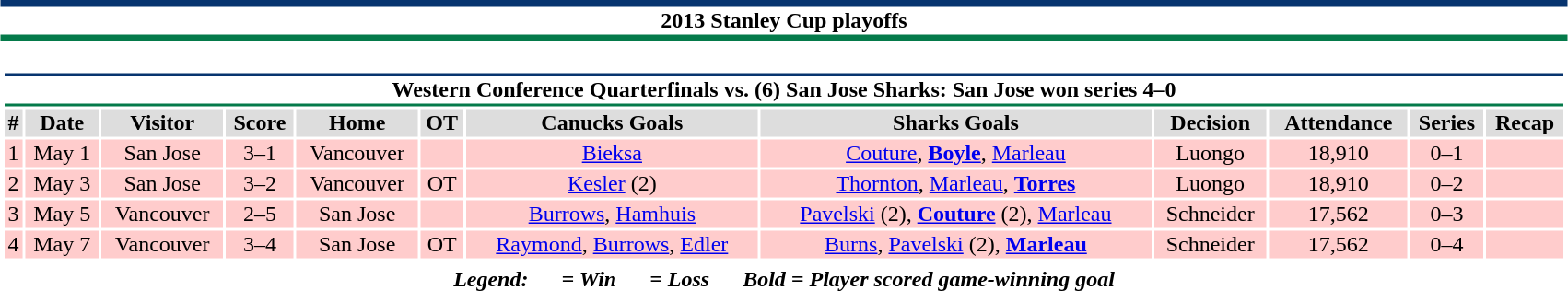<table class="toccolours"  style="width:90%; clear:both; margin:1.5em auto; text-align:center;">
<tr>
<th colspan="13" style="background:#fff; border-top:#07346f 5px solid; border-bottom:#047a4a 5px solid;">2013 Stanley Cup playoffs</th>
</tr>
<tr>
<td colspan=12><br><table class="toccolours collapsible collapsed" style="width:100%;">
<tr>
<th colspan="13" style="background:#fff; border-top:#07346f 2px solid; border-bottom:#047a4a 2px solid;">Western Conference Quarterfinals vs. (6) San Jose Sharks: San Jose won series 4–0</th>
</tr>
<tr style="text-align:center; background:#ddd;">
<th>#</th>
<th>Date</th>
<th>Visitor</th>
<th>Score</th>
<th>Home</th>
<th>OT</th>
<th>Canucks Goals</th>
<th>Sharks Goals</th>
<th>Decision</th>
<th>Attendance</th>
<th>Series</th>
<th>Recap</th>
</tr>
<tr style="text-align:center; background:#fcc;">
<td>1</td>
<td>May 1</td>
<td>San Jose</td>
<td>3–1</td>
<td>Vancouver</td>
<td></td>
<td><a href='#'>Bieksa</a></td>
<td><a href='#'>Couture</a>, <a href='#'><strong>Boyle</strong></a>, <a href='#'>Marleau</a></td>
<td>Luongo</td>
<td>18,910</td>
<td>0–1</td>
<td></td>
</tr>
<tr style="text-align:center; background:#fcc;">
<td>2</td>
<td>May 3</td>
<td>San Jose</td>
<td>3–2</td>
<td>Vancouver</td>
<td>OT</td>
<td><a href='#'>Kesler</a> (2)</td>
<td><a href='#'>Thornton</a>, <a href='#'>Marleau</a>, <a href='#'><strong>Torres</strong></a></td>
<td>Luongo</td>
<td>18,910</td>
<td>0–2</td>
<td></td>
</tr>
<tr style="text-align:center; background:#fcc;">
<td>3</td>
<td>May 5</td>
<td>Vancouver</td>
<td>2–5</td>
<td>San Jose</td>
<td></td>
<td><a href='#'>Burrows</a>, <a href='#'>Hamhuis</a></td>
<td><a href='#'>Pavelski</a> (2), <a href='#'><strong>Couture</strong></a> (2), <a href='#'>Marleau</a></td>
<td>Schneider</td>
<td>17,562</td>
<td>0–3</td>
<td></td>
</tr>
<tr style="text-align:center; background:#fcc;">
<td>4</td>
<td>May 7</td>
<td>Vancouver</td>
<td>3–4</td>
<td>San Jose</td>
<td>OT</td>
<td><a href='#'>Raymond</a>, <a href='#'>Burrows</a>, <a href='#'>Edler</a></td>
<td><a href='#'>Burns</a>, <a href='#'>Pavelski</a> (2), <a href='#'><strong>Marleau</strong></a></td>
<td>Schneider</td>
<td>17,562</td>
<td>0–4</td>
<td></td>
</tr>
</table>
</td>
</tr>
<tr>
<th colspan=13><em>Legend:       = Win       = Loss      Bold = Player scored game-winning goal</em></th>
</tr>
</table>
